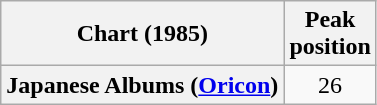<table class="wikitable plainrowheaders" style="text-align:center">
<tr>
<th scope="col">Chart (1985)</th>
<th scope="col">Peak<br> position</th>
</tr>
<tr>
<th scope="row">Japanese Albums (<a href='#'>Oricon</a>)</th>
<td>26</td>
</tr>
</table>
